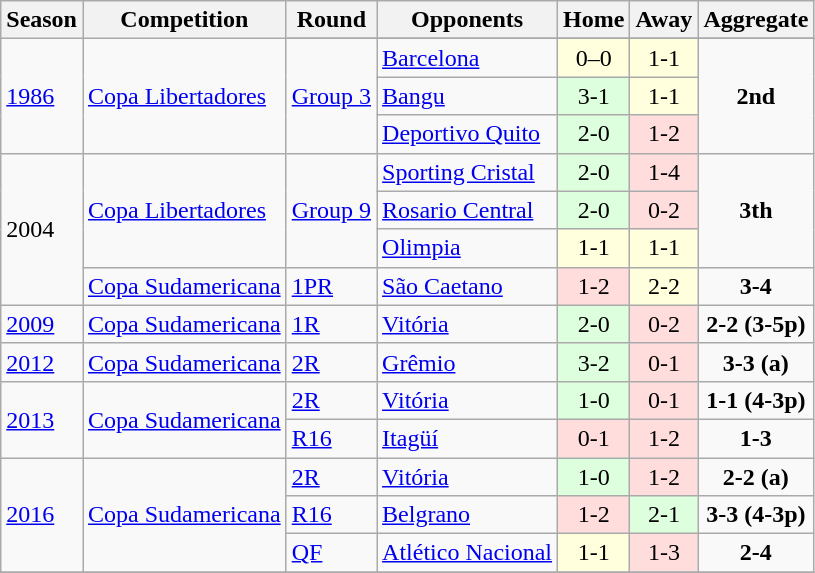<table class="wikitable plainrowheaders">
<tr>
<th>Season</th>
<th>Competition</th>
<th>Round</th>
<th>Opponents</th>
<th>Home</th>
<th>Away</th>
<th>Aggregate</th>
</tr>
<tr>
<td rowspan="4"><a href='#'>1986</a></td>
<td rowspan="4"><a href='#'>Copa Libertadores</a></td>
</tr>
<tr>
<td rowspan="3"><a href='#'>Group 3</a></td>
<td align=left> <a href='#'>Barcelona</a></td>
<td style="text-align:center; background:#ffd;">0–0</td>
<td style="text-align:center; background:#ffd;">1-1</td>
<td rowspan="3" align=center><strong>2nd</strong></td>
</tr>
<tr>
<td align=left> <a href='#'>Bangu</a></td>
<td style="text-align:center; background:#dfd;">3-1</td>
<td style="text-align:center; background:#ffd;">1-1</td>
</tr>
<tr>
<td align=left> <a href='#'>Deportivo Quito</a></td>
<td style="text-align:center; background:#dfd;">2-0</td>
<td style="text-align:center; background:#fdd;">1-2</td>
</tr>
<tr>
<td rowspan="4">2004</td>
<td rowspan="3"><a href='#'>Copa Libertadores</a></td>
<td rowspan="3"><a href='#'>Group 9</a></td>
<td align=left> <a href='#'>Sporting Cristal</a></td>
<td style="text-align:center; background:#dfd;">2-0</td>
<td style="text-align:center; background:#fdd;">1-4</td>
<td rowspan="3" align=center><strong>3th</strong></td>
</tr>
<tr>
<td align=left> <a href='#'>Rosario Central</a></td>
<td style="text-align:center; background:#dfd;">2-0</td>
<td style="text-align:center; background:#fdd;">0-2</td>
</tr>
<tr>
<td align=left> <a href='#'>Olimpia</a></td>
<td style="text-align:center; background:#ffd;">1-1</td>
<td style="text-align:center; background:#ffd;">1-1</td>
</tr>
<tr>
<td><a href='#'>Copa Sudamericana</a></td>
<td><a href='#'>1PR</a></td>
<td align=left> <a href='#'>São Caetano</a></td>
<td style="text-align:center; background:#fdd;">1-2</td>
<td style="text-align:center; background:#ffd;">2-2</td>
<td align=center><strong>3-4</strong></td>
</tr>
<tr>
<td><a href='#'>2009</a></td>
<td><a href='#'>Copa Sudamericana</a></td>
<td><a href='#'>1R</a></td>
<td align=left> <a href='#'>Vitória</a></td>
<td style="text-align:center; background:#dfd;">2-0</td>
<td style="text-align:center; background:#fdd;">0-2</td>
<td align=center><strong>2-2 (3-5p)</strong></td>
</tr>
<tr>
<td><a href='#'>2012</a></td>
<td><a href='#'>Copa Sudamericana</a></td>
<td><a href='#'>2R</a></td>
<td align=left> <a href='#'>Grêmio</a></td>
<td style="text-align:center; background:#dfd;">3-2</td>
<td style="text-align:center; background:#fdd;">0-1</td>
<td align=center><strong>3-3 (a)</strong></td>
</tr>
<tr>
<td rowspan="2"><a href='#'>2013</a></td>
<td rowspan="2"><a href='#'>Copa Sudamericana</a></td>
<td><a href='#'>2R</a></td>
<td align=left> <a href='#'>Vitória</a></td>
<td style="text-align:center; background:#dfd;">1-0</td>
<td style="text-align:center; background:#fdd;">0-1</td>
<td align=center><strong>1-1 (4-3p)</strong></td>
</tr>
<tr>
<td><a href='#'>R16</a></td>
<td align=left> <a href='#'>Itagüí</a></td>
<td style="text-align:center; background:#fdd;">0-1</td>
<td style="text-align:center; background:#fdd;">1-2</td>
<td align=center><strong>1-3</strong></td>
</tr>
<tr>
<td rowspan="3"><a href='#'>2016</a></td>
<td rowspan="3"><a href='#'>Copa Sudamericana</a></td>
<td><a href='#'>2R</a></td>
<td align=left> <a href='#'>Vitória</a></td>
<td style="text-align:center; background:#dfd;">1-0</td>
<td style="text-align:center; background:#fdd;">1-2</td>
<td align=center><strong>2-2 (a)</strong></td>
</tr>
<tr>
<td><a href='#'>R16</a></td>
<td align=left> <a href='#'>Belgrano</a></td>
<td style="text-align:center; background:#fdd;">1-2</td>
<td style="text-align:center; background:#dfd;">2-1</td>
<td align=center><strong>3-3 (4-3p)</strong></td>
</tr>
<tr>
<td><a href='#'>QF</a></td>
<td align=left> <a href='#'>Atlético Nacional</a></td>
<td style="text-align:center; background:#ffd;">1-1</td>
<td style="text-align:center; background:#fdd;">1-3</td>
<td align=center><strong>2-4</strong></td>
</tr>
<tr>
</tr>
</table>
